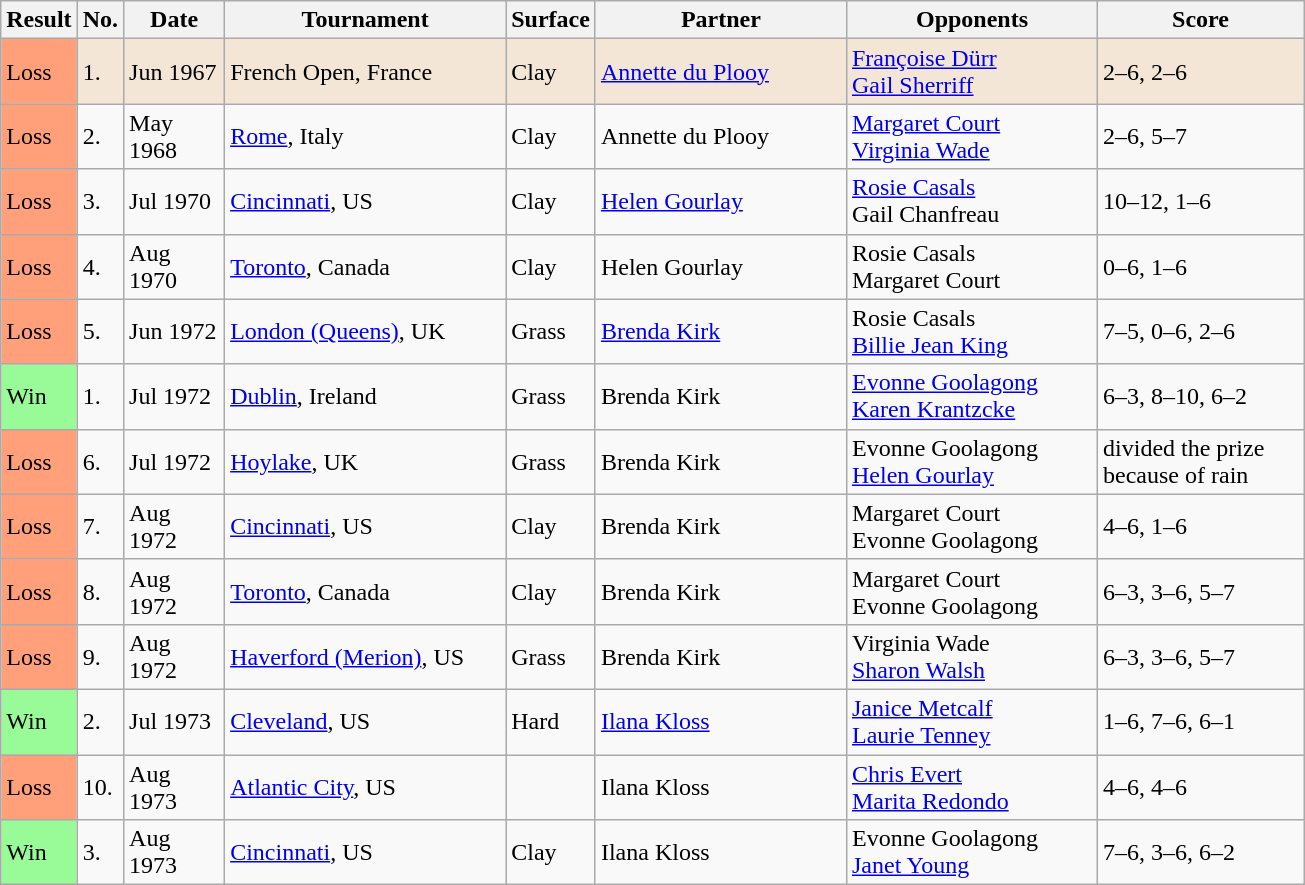<table class="sortable wikitable">
<tr>
<th style="width:40px">Result</th>
<th style="width:20px">No.</th>
<th style="width:60px">Date</th>
<th style="width:180px">Tournament</th>
<th style="width:50px">Surface</th>
<th style="width:160px">Partner</th>
<th style="width:160px">Opponents</th>
<th style="width:130px" class="unsortable">Score</th>
</tr>
<tr style="background:#f3e6d7;">
<td style="background:#ffa07a;">Loss</td>
<td>1.</td>
<td>Jun 1967</td>
<td>French Open, France</td>
<td>Clay</td>
<td> <a href='#'>Annette du Plooy</a></td>
<td> <a href='#'>Françoise Dürr</a><br> <a href='#'>Gail Sherriff</a></td>
<td>2–6, 2–6</td>
</tr>
<tr>
<td style="background:#ffa07a;">Loss</td>
<td>2.</td>
<td>May 1968</td>
<td><a href='#'>Rome</a>, Italy</td>
<td>Clay</td>
<td> Annette du Plooy</td>
<td> <a href='#'>Margaret Court</a><br> <a href='#'>Virginia Wade</a></td>
<td>2–6, 5–7</td>
</tr>
<tr>
<td style="background:#ffa07a;">Loss</td>
<td>3.</td>
<td>Jul 1970</td>
<td><a href='#'>Cincinnati</a>, US</td>
<td>Clay</td>
<td> <a href='#'>Helen Gourlay</a></td>
<td> <a href='#'>Rosie Casals</a><br> Gail Chanfreau</td>
<td>10–12, 1–6</td>
</tr>
<tr>
<td style="background:#ffa07a;">Loss</td>
<td>4.</td>
<td>Aug 1970</td>
<td><a href='#'>Toronto</a>, Canada</td>
<td>Clay</td>
<td> Helen Gourlay</td>
<td> Rosie Casals<br> Margaret Court</td>
<td>0–6, 1–6</td>
</tr>
<tr>
<td style="background:#ffa07a;">Loss</td>
<td>5.</td>
<td>Jun 1972</td>
<td><a href='#'>London (Queens)</a>, UK</td>
<td>Grass</td>
<td> <a href='#'>Brenda Kirk</a></td>
<td> Rosie Casals<br> <a href='#'>Billie Jean King</a></td>
<td>7–5, 0–6, 2–6</td>
</tr>
<tr>
<td style="background:#98fb98;">Win</td>
<td>1.</td>
<td>Jul 1972</td>
<td><a href='#'>Dublin</a>, Ireland</td>
<td>Grass</td>
<td> Brenda Kirk</td>
<td> <a href='#'>Evonne Goolagong</a><br> <a href='#'>Karen Krantzcke</a></td>
<td>6–3, 8–10, 6–2</td>
</tr>
<tr>
<td style="background:#ffa07a;">Loss</td>
<td>6.</td>
<td>Jul 1972</td>
<td><a href='#'>Hoylake</a>, UK</td>
<td>Grass</td>
<td> Brenda Kirk</td>
<td> Evonne Goolagong<br> <a href='#'>Helen Gourlay</a></td>
<td>divided the prize<br>because of rain</td>
</tr>
<tr>
<td style="background:#ffa07a;">Loss</td>
<td>7.</td>
<td>Aug 1972</td>
<td><a href='#'>Cincinnati</a>, US</td>
<td>Clay</td>
<td> Brenda Kirk</td>
<td> Margaret Court<br> Evonne Goolagong</td>
<td>4–6, 1–6</td>
</tr>
<tr>
<td style="background:#ffa07a;">Loss</td>
<td>8.</td>
<td>Aug 1972</td>
<td><a href='#'>Toronto</a>, Canada</td>
<td>Clay</td>
<td> Brenda Kirk</td>
<td> Margaret Court<br> Evonne Goolagong</td>
<td>6–3, 3–6, 5–7</td>
</tr>
<tr>
<td style="background:#ffa07a;">Loss</td>
<td>9.</td>
<td>Aug 1972</td>
<td><a href='#'>Haverford (Merion)</a>, US</td>
<td>Grass</td>
<td> Brenda Kirk</td>
<td> Virginia Wade<br> <a href='#'>Sharon Walsh</a></td>
<td>6–3, 3–6, 5–7</td>
</tr>
<tr>
<td style="background:#98fb98;">Win</td>
<td>2.</td>
<td>Jul 1973</td>
<td><a href='#'>Cleveland</a>, US</td>
<td>Hard</td>
<td> <a href='#'>Ilana Kloss</a></td>
<td> <a href='#'>Janice Metcalf</a><br> <a href='#'>Laurie Tenney</a></td>
<td>1–6, 7–6, 6–1</td>
</tr>
<tr>
<td style="background:#ffa07a;">Loss</td>
<td>10.</td>
<td>Aug 1973</td>
<td><a href='#'>Atlantic City</a>, US</td>
<td></td>
<td> Ilana Kloss</td>
<td> <a href='#'>Chris Evert</a><br> <a href='#'>Marita Redondo</a></td>
<td>4–6, 4–6</td>
</tr>
<tr>
<td style="background:#98fb98;">Win</td>
<td>3.</td>
<td>Aug 1973</td>
<td><a href='#'>Cincinnati</a>, US</td>
<td>Clay</td>
<td> Ilana Kloss</td>
<td> Evonne Goolagong<br> <a href='#'>Janet Young</a></td>
<td>7–6, 3–6, 6–2</td>
</tr>
</table>
